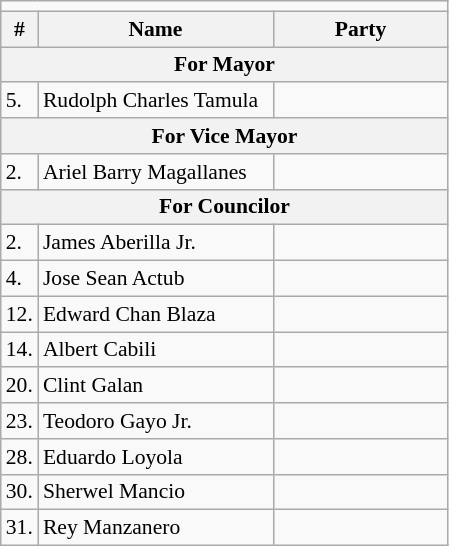<table class=wikitable style="font-size:90%">
<tr>
<td colspan=4 bgcolor=></td>
</tr>
<tr>
<th>#</th>
<th width=150px>Name</th>
<th colspan=2 width=110px>Party</th>
</tr>
<tr>
<th colspan=5>For Mayor</th>
</tr>
<tr>
<td>5.</td>
<td>Rudolph Charles Tamula</td>
<td></td>
</tr>
<tr>
<th colspan=5>For Vice Mayor</th>
</tr>
<tr>
<td>2.</td>
<td>Ariel Barry Magallanes</td>
<td></td>
</tr>
<tr>
<th colspan=5>For Councilor</th>
</tr>
<tr>
<td>2.</td>
<td>James Aberilla Jr.</td>
<td></td>
</tr>
<tr>
<td>4.</td>
<td>Jose Sean Actub</td>
<td></td>
</tr>
<tr>
<td>12.</td>
<td>Edward Chan Blaza</td>
<td></td>
</tr>
<tr>
<td>14.</td>
<td>Albert Cabili</td>
<td></td>
</tr>
<tr>
<td>20.</td>
<td>Clint Galan</td>
<td></td>
</tr>
<tr>
<td>23.</td>
<td>Teodoro Gayo Jr.</td>
<td></td>
</tr>
<tr>
<td>28.</td>
<td>Eduardo Loyola</td>
<td></td>
</tr>
<tr>
<td>30.</td>
<td>Sherwel Mancio</td>
<td></td>
</tr>
<tr>
<td>31.</td>
<td>Rey Manzanero</td>
<td></td>
</tr>
</table>
